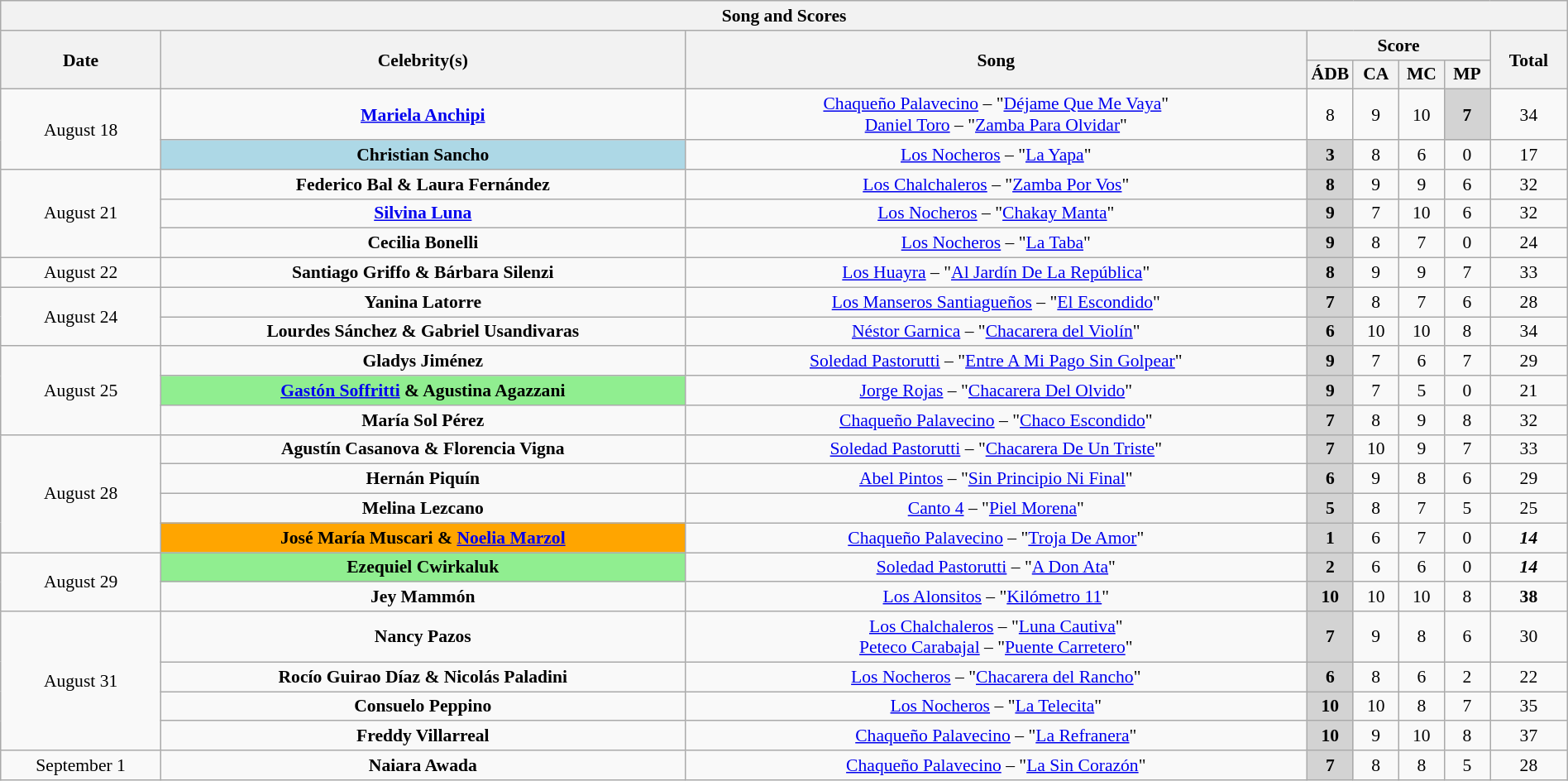<table class="wikitable collapsible collapsed" style="font-size:90%; text-align: center; width: 100%;">
<tr>
<th colspan="11" style="with: 100%;" align=center>Song and Scores</th>
</tr>
<tr>
<th rowspan="2">Date</th>
<th rowspan="2">Celebrity(s)</th>
<th rowspan="2">Song</th>
<th colspan="4">Score</th>
<th rowspan="2">Total</th>
</tr>
<tr>
<th width=30>ÁDB</th>
<th width=30>CA</th>
<th width=30>MC</th>
<th width=30>MP</th>
</tr>
<tr>
<td rowspan="2">August 18</td>
<td bgcolor=""><strong><a href='#'>Mariela Anchipi</a></strong></td>
<td><a href='#'>Chaqueño Palavecino</a> – "<a href='#'>Déjame Que Me Vaya</a>"<br><a href='#'>Daniel Toro</a> – "<a href='#'>Zamba Para Olvidar</a>"</td>
<td>8</td>
<td>9</td>
<td>10</td>
<td bgcolor="lightgrey"><strong>7</strong></td>
<td>34</td>
</tr>
<tr>
<td bgcolor="lightblue"><strong>Christian Sancho</strong></td>
<td><a href='#'>Los Nocheros</a> – "<a href='#'>La Yapa</a>"</td>
<td bgcolor="lightgrey"><strong>3</strong></td>
<td>8</td>
<td>6</td>
<td>0</td>
<td>17</td>
</tr>
<tr>
<td rowspan="3">August 21</td>
<td bgcolor=""><strong>Federico Bal & Laura Fernández</strong></td>
<td><a href='#'>Los Chalchaleros</a> – "<a href='#'>Zamba Por Vos</a>"</td>
<td bgcolor="lightgrey"><strong>8</strong></td>
<td>9</td>
<td>9</td>
<td>6</td>
<td>32</td>
</tr>
<tr>
<td bgcolor=""><strong><a href='#'>Silvina Luna</a></strong></td>
<td><a href='#'>Los Nocheros</a> – "<a href='#'>Chakay Manta</a>"</td>
<td bgcolor="lightgrey"><strong>9</strong></td>
<td>7</td>
<td>10</td>
<td>6</td>
<td>32</td>
</tr>
<tr>
<td bgcolor=""><strong>Cecilia Bonelli</strong></td>
<td><a href='#'>Los Nocheros</a> – "<a href='#'>La Taba</a>"</td>
<td bgcolor="lightgrey"><strong>9</strong></td>
<td>8</td>
<td>7</td>
<td>0</td>
<td>24</td>
</tr>
<tr>
<td rowspan="1">August 22</td>
<td bgcolor=""><strong>Santiago Griffo & Bárbara Silenzi</strong></td>
<td><a href='#'>Los Huayra</a> – "<a href='#'>Al Jardín De La República</a>"</td>
<td bgcolor="lightgrey"><strong>8</strong></td>
<td>9</td>
<td>9</td>
<td>7</td>
<td>33</td>
</tr>
<tr>
<td rowspan=2">August 24</td>
<td bgcolor=""><strong>Yanina Latorre</strong></td>
<td><a href='#'>Los Manseros Santiagueños</a> – "<a href='#'>El Escondido</a>"</td>
<td bgcolor="lightgrey"><strong>7</strong></td>
<td>8</td>
<td>7</td>
<td>6</td>
<td>28</td>
</tr>
<tr>
<td bgcolor=""><strong>Lourdes Sánchez & Gabriel Usandivaras</strong></td>
<td><a href='#'>Néstor Garnica</a> – "<a href='#'>Chacarera del Violín</a>"</td>
<td bgcolor="lightgrey"><strong>6</strong></td>
<td>10</td>
<td>10</td>
<td>8</td>
<td>34</td>
</tr>
<tr>
<td rowspan="3">August 25</td>
<td bgcolor=""><strong>Gladys Jiménez</strong></td>
<td><a href='#'>Soledad Pastorutti</a> – "<a href='#'>Entre A Mi Pago Sin Golpear</a>"</td>
<td bgcolor="lightgrey"><strong>9</strong></td>
<td>7</td>
<td>6</td>
<td>7</td>
<td>29</td>
</tr>
<tr>
<td bgcolor="lightgreen"><strong><a href='#'>Gastón Soffritti</a> & Agustina Agazzani</strong></td>
<td><a href='#'>Jorge Rojas</a> – "<a href='#'>Chacarera Del Olvido</a>"</td>
<td bgcolor="lightgrey"><strong>9</strong></td>
<td>7</td>
<td>5</td>
<td>0</td>
<td>21</td>
</tr>
<tr>
<td bgcolor=""><strong>María Sol Pérez</strong></td>
<td><a href='#'>Chaqueño Palavecino</a> – "<a href='#'>Chaco Escondido</a>"</td>
<td bgcolor="lightgrey"><strong>7</strong></td>
<td>8</td>
<td>9</td>
<td>8</td>
<td>32</td>
</tr>
<tr>
<td rowspan="4">August 28</td>
<td bgcolor=""><strong>Agustín Casanova & Florencia Vigna</strong></td>
<td><a href='#'>Soledad Pastorutti</a> – "<a href='#'>Chacarera De Un Triste</a>"</td>
<td bgcolor="lightgrey"><strong>7</strong></td>
<td>10</td>
<td>9</td>
<td>7</td>
<td>33</td>
</tr>
<tr>
<td bgcolor=""><strong>Hernán Piquín</strong></td>
<td><a href='#'>Abel Pintos</a> – "<a href='#'>Sin Principio Ni Final</a>"</td>
<td bgcolor="lightgrey"><strong>6</strong></td>
<td>9</td>
<td>8</td>
<td>6</td>
<td>29</td>
</tr>
<tr>
<td bgcolor=""><strong>Melina Lezcano</strong></td>
<td><a href='#'>Canto 4</a> – "<a href='#'>Piel Morena</a>"</td>
<td bgcolor="lightgrey"><strong>5</strong></td>
<td>8</td>
<td>7</td>
<td>5</td>
<td>25</td>
</tr>
<tr>
<td bgcolor="orange"><strong>José María Muscari & <a href='#'>Noelia Marzol</a></strong></td>
<td><a href='#'>Chaqueño Palavecino</a> – "<a href='#'>Troja De Amor</a>"</td>
<td bgcolor="lightgrey"><strong>1</strong></td>
<td>6</td>
<td>7</td>
<td>0</td>
<td><span><strong><em>14</em></strong></span></td>
</tr>
<tr>
<td rowspan="2">August 29</td>
<td bgcolor="lightgreen"><strong>Ezequiel Cwirkaluk</strong></td>
<td><a href='#'>Soledad Pastorutti</a> – "<a href='#'>A Don Ata</a>"</td>
<td bgcolor="lightgrey"><strong>2</strong></td>
<td>6</td>
<td>6</td>
<td>0</td>
<td><span><strong><em>14</em></strong></span></td>
</tr>
<tr>
<td bgcolor=""><strong>Jey Mammón</strong></td>
<td><a href='#'>Los Alonsitos</a> – "<a href='#'>Kilómetro 11</a>"</td>
<td bgcolor="lightgrey"><strong>10</strong></td>
<td>10</td>
<td>10</td>
<td>8</td>
<td><span><strong>38</strong></span></td>
</tr>
<tr>
<td rowspan="4">August 31</td>
<td bgcolor=""><strong>Nancy Pazos</strong></td>
<td><a href='#'>Los Chalchaleros</a> – "<a href='#'>Luna Cautiva</a>"<br><a href='#'>Peteco Carabajal</a> – "<a href='#'>Puente Carretero</a>"</td>
<td bgcolor="lightgrey"><strong>7</strong></td>
<td>9</td>
<td>8</td>
<td>6</td>
<td>30</td>
</tr>
<tr>
<td bgcolor=""><strong>Rocío Guirao Díaz & Nicolás Paladini</strong></td>
<td><a href='#'>Los Nocheros</a> – "<a href='#'>Chacarera del Rancho</a>"</td>
<td bgcolor="lightgrey"><strong>6</strong></td>
<td>8</td>
<td>6</td>
<td>2</td>
<td>22</td>
</tr>
<tr>
<td bgcolor=""><strong>Consuelo Peppino</strong></td>
<td><a href='#'>Los Nocheros</a> – "<a href='#'>La Telecita</a>"</td>
<td bgcolor="lightgrey"><strong>10</strong></td>
<td>10</td>
<td>8</td>
<td>7</td>
<td>35</td>
</tr>
<tr>
<td bgcolor=""><strong>Freddy Villarreal</strong></td>
<td><a href='#'>Chaqueño Palavecino</a> – "<a href='#'>La Refranera</a>"</td>
<td bgcolor="lightgrey"><strong>10</strong></td>
<td>9</td>
<td>10</td>
<td>8</td>
<td>37</td>
</tr>
<tr>
<td rowspan="1">September 1</td>
<td bgcolor=""><strong>Naiara Awada</strong></td>
<td><a href='#'>Chaqueño Palavecino</a> – "<a href='#'>La Sin Corazón</a>"</td>
<td bgcolor="lightgrey"><strong>7</strong></td>
<td>8</td>
<td>8</td>
<td>5</td>
<td>28</td>
</tr>
</table>
